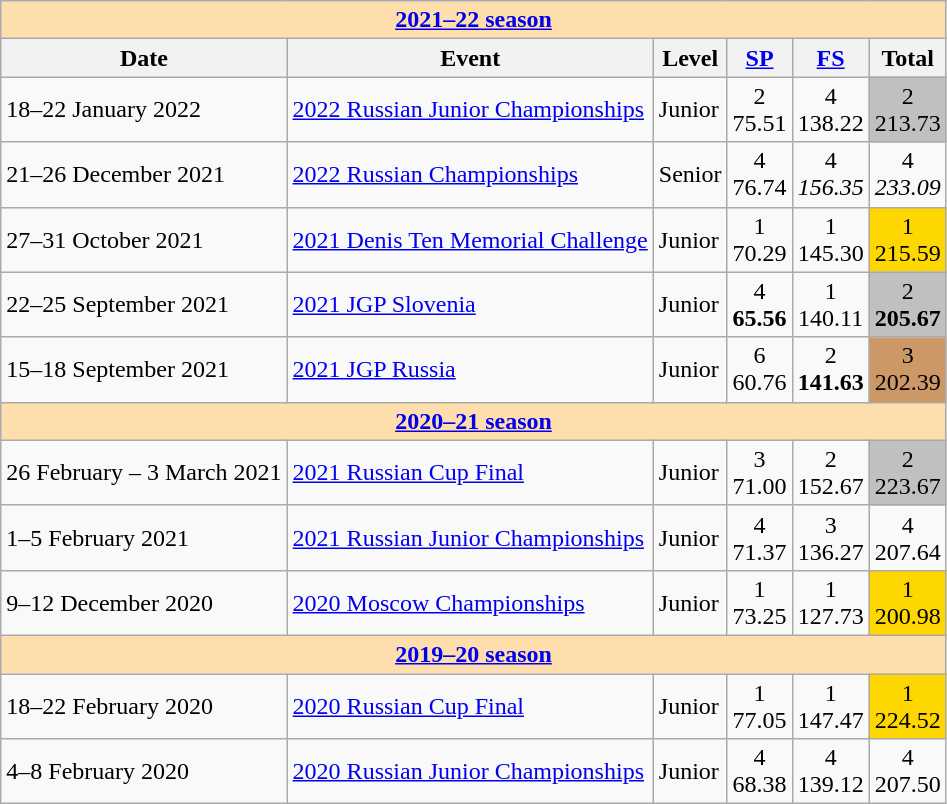<table class="wikitable">
<tr>
<td style="background-color: #ffdead; " colspan=6 align=center><a href='#'><strong>2021–22 season</strong></a></td>
</tr>
<tr>
<th>Date</th>
<th>Event</th>
<th>Level</th>
<th><a href='#'>SP</a></th>
<th><a href='#'>FS</a></th>
<th>Total</th>
</tr>
<tr>
<td>18–22 January 2022</td>
<td><a href='#'>2022 Russian Junior Championships</a></td>
<td>Junior</td>
<td align=center>2 <br> 75.51</td>
<td align=center>4 <br> 138.22</td>
<td align=center bgcolor=silver>2 <br> 213.73</td>
</tr>
<tr>
<td>21–26 December 2021</td>
<td><a href='#'>2022 Russian Championships</a></td>
<td>Senior</td>
<td align=center>4 <br> 76.74</td>
<td align=center>4 <br> <em>156.35</em></td>
<td align=center>4 <br> <em>233.09</em></td>
</tr>
<tr>
<td>27–31 October 2021</td>
<td><a href='#'>2021 Denis Ten Memorial Challenge</a></td>
<td>Junior</td>
<td align=center>1 <br> 70.29</td>
<td align=center>1 <br> 145.30</td>
<td align=center bgcolor=gold>1 <br> 215.59</td>
</tr>
<tr>
<td>22–25 September 2021</td>
<td><a href='#'>2021 JGP Slovenia</a></td>
<td>Junior</td>
<td align=center>4 <br> <strong>65.56</strong></td>
<td align=center>1 <br> 140.11</td>
<td align=center bgcolor=silver>2 <br> <strong>205.67</strong></td>
</tr>
<tr>
<td>15–18 September 2021</td>
<td><a href='#'>2021 JGP Russia</a></td>
<td>Junior</td>
<td align=center>6 <br> 60.76</td>
<td align=center>2 <br> <strong>141.63</strong></td>
<td align=center bgcolor=cc9966>3 <br> 202.39</td>
</tr>
<tr>
<td style="background-color: #ffdead; " colspan=6 align=center><a href='#'><strong>2020–21 season</strong></a></td>
</tr>
<tr>
<td>26 February – 3 March 2021</td>
<td><a href='#'>2021 Russian Cup Final</a></td>
<td>Junior</td>
<td align=center>3 <br> 71.00</td>
<td align=center>2 <br> 152.67</td>
<td align=center bgcolor=silver>2 <br> 223.67</td>
</tr>
<tr>
<td>1–5 February 2021</td>
<td><a href='#'>2021 Russian Junior Championships</a></td>
<td>Junior</td>
<td align=center>4 <br> 71.37</td>
<td align=center>3 <br> 136.27</td>
<td align=center>4 <br> 207.64</td>
</tr>
<tr>
<td>9–12 December 2020</td>
<td><a href='#'>2020 Moscow Championships</a></td>
<td>Junior</td>
<td align=center>1 <br> 73.25</td>
<td align=center>1 <br> 127.73</td>
<td align=center bgcolor=gold>1 <br> 200.98</td>
</tr>
<tr>
<td style="background-color: #ffdead; " colspan=6 align=center><a href='#'><strong>2019–20 season</strong></a></td>
</tr>
<tr>
<td>18–22 February 2020</td>
<td><a href='#'>2020 Russian Cup Final</a></td>
<td>Junior</td>
<td align=center>1 <br> 77.05</td>
<td align=center>1 <br> 147.47</td>
<td align=center bgcolor=gold>1 <br> 224.52</td>
</tr>
<tr>
<td>4–8 February 2020</td>
<td><a href='#'>2020 Russian Junior Championships</a></td>
<td>Junior</td>
<td align=center>4 <br> 68.38</td>
<td align=center>4 <br> 139.12</td>
<td align=center>4 <br> 207.50</td>
</tr>
</table>
